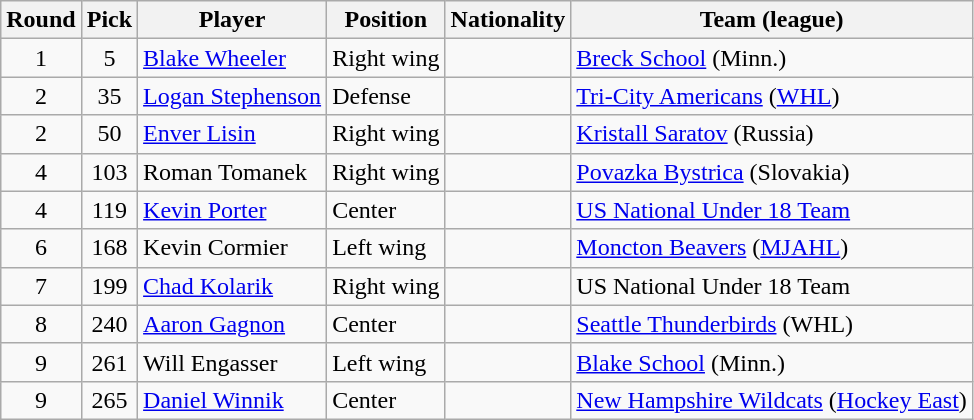<table class="wikitable" style="text-align:left">
<tr>
<th>Round</th>
<th>Pick</th>
<th>Player</th>
<th>Position</th>
<th>Nationality</th>
<th>Team (league)</th>
</tr>
<tr>
<td style="text-align:center">1</td>
<td style="text-align:center">5</td>
<td><a href='#'>Blake Wheeler</a></td>
<td>Right wing</td>
<td></td>
<td><a href='#'>Breck School</a> (Minn.)</td>
</tr>
<tr>
<td style="text-align:center">2</td>
<td style="text-align:center">35</td>
<td><a href='#'>Logan Stephenson</a></td>
<td>Defense</td>
<td></td>
<td><a href='#'>Tri-City Americans</a> (<a href='#'>WHL</a>)</td>
</tr>
<tr>
<td style="text-align:center">2</td>
<td style="text-align:center">50</td>
<td><a href='#'>Enver Lisin</a></td>
<td>Right wing</td>
<td></td>
<td><a href='#'>Kristall Saratov</a> (Russia)</td>
</tr>
<tr>
<td style="text-align:center">4</td>
<td style="text-align:center">103</td>
<td>Roman Tomanek</td>
<td>Right wing</td>
<td></td>
<td><a href='#'>Povazka Bystrica</a> (Slovakia)</td>
</tr>
<tr>
<td style="text-align:center">4</td>
<td style="text-align:center">119</td>
<td><a href='#'>Kevin Porter</a></td>
<td>Center</td>
<td></td>
<td><a href='#'>US National Under 18 Team</a></td>
</tr>
<tr>
<td style="text-align:center">6</td>
<td style="text-align:center">168</td>
<td>Kevin Cormier</td>
<td>Left wing</td>
<td></td>
<td><a href='#'>Moncton Beavers</a> (<a href='#'>MJAHL</a>)</td>
</tr>
<tr>
<td style="text-align:center">7</td>
<td style="text-align:center">199</td>
<td><a href='#'>Chad Kolarik</a></td>
<td>Right wing</td>
<td></td>
<td>US National Under 18 Team</td>
</tr>
<tr>
<td style="text-align:center">8</td>
<td style="text-align:center">240</td>
<td><a href='#'>Aaron Gagnon</a></td>
<td>Center</td>
<td></td>
<td><a href='#'>Seattle Thunderbirds</a> (WHL)</td>
</tr>
<tr>
<td style="text-align:center">9</td>
<td style="text-align:center">261</td>
<td>Will Engasser</td>
<td>Left wing</td>
<td></td>
<td><a href='#'>Blake School</a> (Minn.)</td>
</tr>
<tr>
<td style="text-align:center">9</td>
<td style="text-align:center">265</td>
<td><a href='#'>Daniel Winnik</a></td>
<td>Center</td>
<td></td>
<td><a href='#'>New Hampshire Wildcats</a> (<a href='#'>Hockey East</a>)</td>
</tr>
</table>
